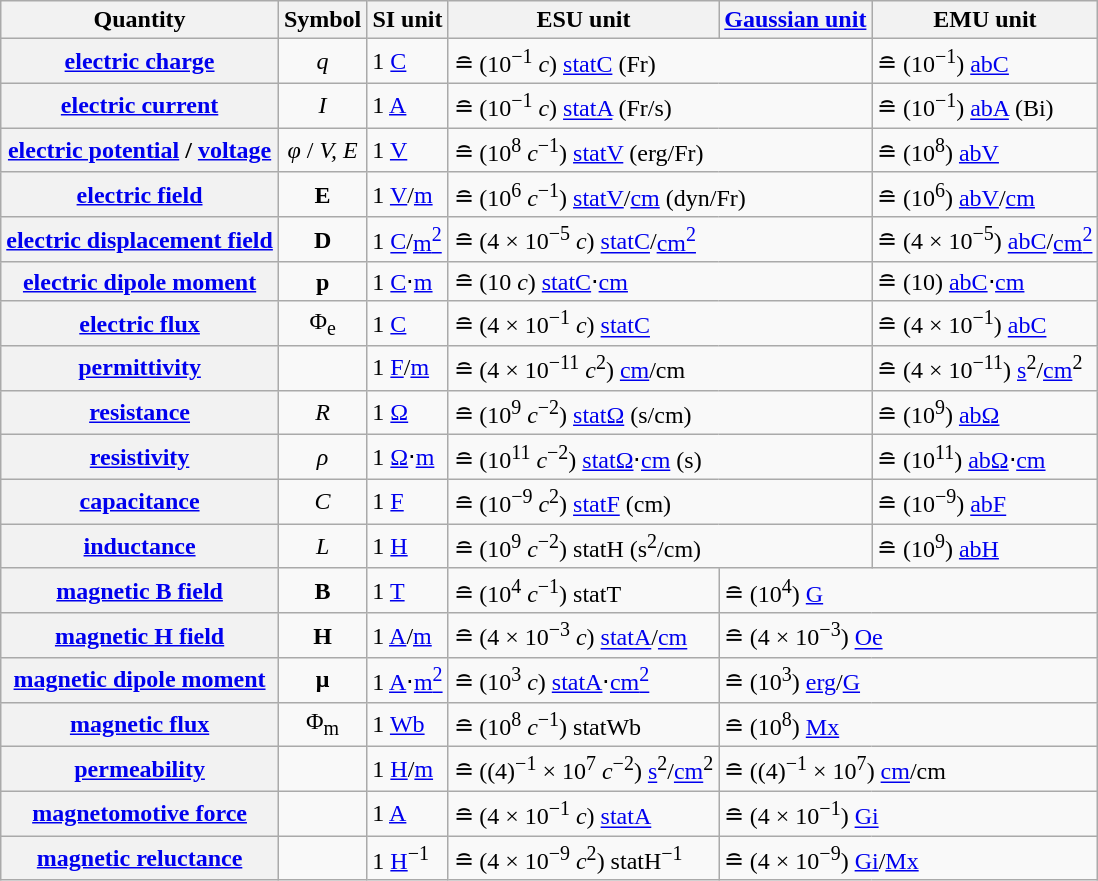<table class="wikitable">
<tr>
<th>Quantity</th>
<th>Symbol</th>
<th>SI unit</th>
<th>ESU unit</th>
<th><a href='#'>Gaussian unit</a></th>
<th>EMU unit</th>
</tr>
<tr>
<th><a href='#'>electric charge</a></th>
<td style="text-align:center;"><em>q</em></td>
<td>1 <a href='#'>C</a></td>
<td colspan="2">≘ (10<sup>−1</sup> <em>c</em>) <a href='#'>statC</a> (Fr)</td>
<td>≘ (10<sup>−1</sup>) <a href='#'>abC</a></td>
</tr>
<tr>
<th><a href='#'>electric current</a></th>
<td style="text-align:center;"><em>I</em></td>
<td>1 <a href='#'>A</a></td>
<td colspan="2">≘ (10<sup>−1</sup> <em>c</em>) <a href='#'>statA</a> (Fr/s)</td>
<td>≘ (10<sup>−1</sup>) <a href='#'>abA</a> (Bi)</td>
</tr>
<tr>
<th><a href='#'>electric potential</a> / <a href='#'>voltage</a></th>
<td style="text-align:center;"><em>φ</em> / <em>V, E</em></td>
<td>1 <a href='#'>V</a></td>
<td colspan="2">≘ (10<sup>8</sup> <em>c</em><sup>−1</sup>) <a href='#'>statV</a> (erg/Fr)</td>
<td>≘ (10<sup>8</sup>) <a href='#'>abV</a></td>
</tr>
<tr>
<th><a href='#'>electric field</a></th>
<td style="text-align:center;"><strong>E</strong></td>
<td>1 <a href='#'>V</a>/<a href='#'>m</a></td>
<td colspan="2">≘ (10<sup>6</sup> <em>c</em><sup>−1</sup>) <a href='#'>statV</a>/<a href='#'>cm</a> (dyn/Fr)</td>
<td>≘ (10<sup>6</sup>) <a href='#'>abV</a>/<a href='#'>cm</a></td>
</tr>
<tr>
<th><a href='#'>electric displacement field</a></th>
<td style="text-align:center;"><strong>D</strong></td>
<td>1 <a href='#'>C</a>/<a href='#'>m<sup>2</sup></a></td>
<td colspan="2">≘ (4 × 10<sup>−5</sup> <em>c</em>) <a href='#'>statC</a>/<a href='#'>cm<sup>2</sup></a></td>
<td>≘ (4 × 10<sup>−5</sup>) <a href='#'>abC</a>/<a href='#'>cm<sup>2</sup></a></td>
</tr>
<tr>
<th><a href='#'>electric dipole moment</a></th>
<td style="text-align:center;"><strong>p</strong></td>
<td>1 <a href='#'>C</a>⋅<a href='#'>m</a></td>
<td colspan="2">≘ (10 <em>c</em>) <a href='#'>statC</a>⋅<a href='#'>cm</a></td>
<td>≘ (10) <a href='#'>abC</a>⋅<a href='#'>cm</a></td>
</tr>
<tr>
<th><a href='#'>electric flux</a></th>
<td style="text-align:center;">Φ<sub>e</sub></td>
<td>1 <a href='#'>C</a></td>
<td colspan="2">≘ (4 × 10<sup>−1</sup> <em>c</em>) <a href='#'>statC</a></td>
<td>≘ (4 × 10<sup>−1</sup>) <a href='#'>abC</a></td>
</tr>
<tr>
<th><a href='#'>permittivity</a></th>
<td style="text-align:center;"></td>
<td>1 <a href='#'>F</a>/<a href='#'>m</a></td>
<td colspan="2">≘ (4 × 10<sup>−11</sup> <em>c</em><sup>2</sup>) <a href='#'>cm</a>/cm</td>
<td>≘ (4 × 10<sup>−11</sup>) <a href='#'>s</a><sup>2</sup>/<a href='#'>cm</a><sup>2</sup></td>
</tr>
<tr>
<th><a href='#'>resistance</a></th>
<td style="text-align:center;"><em>R</em></td>
<td>1 <a href='#'>Ω</a></td>
<td colspan="2">≘ (10<sup>9</sup> <em>c</em><sup>−2</sup>) <a href='#'>statΩ</a> (s/cm)</td>
<td>≘ (10<sup>9</sup>) <a href='#'>abΩ</a></td>
</tr>
<tr>
<th><a href='#'>resistivity</a></th>
<td style="text-align:center;"><em>ρ</em></td>
<td>1 <a href='#'>Ω</a>⋅<a href='#'>m</a></td>
<td colspan="2">≘ (10<sup>11</sup> <em>c</em><sup>−2</sup>) <a href='#'>statΩ</a>⋅<a href='#'>cm</a> (s)</td>
<td>≘ (10<sup>11</sup>) <a href='#'>abΩ</a>⋅<a href='#'>cm</a></td>
</tr>
<tr>
<th><a href='#'>capacitance</a></th>
<td style="text-align:center;"><em>C</em></td>
<td>1 <a href='#'>F</a></td>
<td colspan="2">≘ (10<sup>−9</sup> <em>c</em><sup>2</sup>) <a href='#'>statF</a> (cm)</td>
<td>≘ (10<sup>−9</sup>) <a href='#'>abF</a></td>
</tr>
<tr>
<th><a href='#'>inductance</a></th>
<td style="text-align:center;"><em>L</em></td>
<td>1 <a href='#'>H</a></td>
<td colspan="2">≘ (10<sup>9</sup> <em>c</em><sup>−2</sup>) statH (s<sup>2</sup>/cm)</td>
<td>≘ (10<sup>9</sup>) <a href='#'>abH</a></td>
</tr>
<tr>
<th><a href='#'>magnetic B field</a></th>
<td style="text-align:center;"><strong>B</strong></td>
<td>1 <a href='#'>T</a></td>
<td>≘ (10<sup>4</sup> <em>c</em><sup>−1</sup>) statT</td>
<td colspan="2">≘ (10<sup>4</sup>) <a href='#'>G</a></td>
</tr>
<tr>
<th><a href='#'>magnetic H field</a></th>
<td style="text-align:center;"><strong>H</strong></td>
<td>1 <a href='#'>A</a>/<a href='#'>m</a></td>
<td>≘ (4 × 10<sup>−3</sup> <em>c</em>) <a href='#'>statA</a>/<a href='#'>cm</a></td>
<td colspan="2">≘ (4 × 10<sup>−3</sup>) <a href='#'>Oe</a></td>
</tr>
<tr>
<th><a href='#'>magnetic dipole moment</a></th>
<td style="text-align:center;"><strong>μ</strong></td>
<td>1 <a href='#'>A</a>⋅<a href='#'>m<sup>2</sup></a></td>
<td>≘ (10<sup>3</sup> <em>c</em>) <a href='#'>statA</a>⋅<a href='#'>cm<sup>2</sup></a></td>
<td colspan="2">≘ (10<sup>3</sup>) <a href='#'>erg</a>/<a href='#'>G</a></td>
</tr>
<tr>
<th><a href='#'>magnetic flux</a></th>
<td style="text-align:center;">Φ<sub>m</sub></td>
<td>1 <a href='#'>Wb</a></td>
<td>≘ (10<sup>8</sup> <em>c</em><sup>−1</sup>) statWb</td>
<td colspan="2">≘ (10<sup>8</sup>) <a href='#'>Mx</a></td>
</tr>
<tr>
<th><a href='#'>permeability</a></th>
<td style="text-align:center;"></td>
<td>1 <a href='#'>H</a>/<a href='#'>m</a></td>
<td>≘ ((4)<sup>−1</sup> × 10<sup>7</sup> <em>c</em><sup>−2</sup>) <a href='#'>s</a><sup>2</sup>/<a href='#'>cm</a><sup>2</sup></td>
<td colspan="2">≘ ((4)<sup>−1</sup> × 10<sup>7</sup>) <a href='#'>cm</a>/cm</td>
</tr>
<tr>
<th><a href='#'>magnetomotive force</a></th>
<td style="text-align:center;"></td>
<td>1 <a href='#'>A</a></td>
<td>≘ (4 × 10<sup>−1</sup> <em>c</em>) <a href='#'>statA</a></td>
<td colspan="2">≘ (4 × 10<sup>−1</sup>) <a href='#'>Gi</a></td>
</tr>
<tr>
<th><a href='#'>magnetic reluctance</a></th>
<td style="text-align:center;"></td>
<td>1 <a href='#'>H</a><sup>−1</sup></td>
<td>≘ (4 × 10<sup>−9</sup> <em>c</em><sup>2</sup>) statH<sup>−1</sup></td>
<td colspan="2">≘ (4 × 10<sup>−9</sup>) <a href='#'>Gi</a>/<a href='#'>Mx</a></td>
</tr>
</table>
